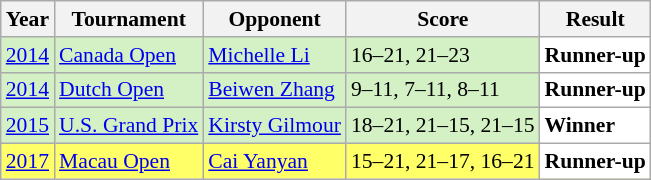<table class="sortable wikitable" style="font-size: 90%;">
<tr>
<th>Year</th>
<th>Tournament</th>
<th>Opponent</th>
<th>Score</th>
<th>Result</th>
</tr>
<tr style="background:#D4F1C5">
<td align="center"><a href='#'>2014</a></td>
<td align="left"><a href='#'>Canada Open</a></td>
<td align="left"> <a href='#'>Michelle Li</a></td>
<td align="left">16–21, 21–23</td>
<td style="text-align:left; background:white"> <strong>Runner-up</strong></td>
</tr>
<tr style="background:#D4F1C5">
<td align="center"><a href='#'>2014</a></td>
<td align="left"><a href='#'>Dutch Open</a></td>
<td align="left"> <a href='#'>Beiwen Zhang</a></td>
<td align="left">9–11, 7–11, 8–11</td>
<td style="text-align:left; background:white"> <strong>Runner-up</strong></td>
</tr>
<tr style="background:#D4F1C5">
<td align="center"><a href='#'>2015</a></td>
<td align="left"><a href='#'>U.S. Grand Prix</a></td>
<td align="left"> <a href='#'>Kirsty Gilmour</a></td>
<td align="left">18–21, 21–15, 21–15</td>
<td style="text-align:left; background:white"> <strong>Winner</strong></td>
</tr>
<tr style="background:#FFFF67">
<td align="center"><a href='#'>2017</a></td>
<td align="left"><a href='#'>Macau Open</a></td>
<td align="left"> <a href='#'>Cai Yanyan</a></td>
<td align="left">15–21, 21–17, 16–21</td>
<td style="text-align:left; background:white"> <strong>Runner-up</strong></td>
</tr>
</table>
